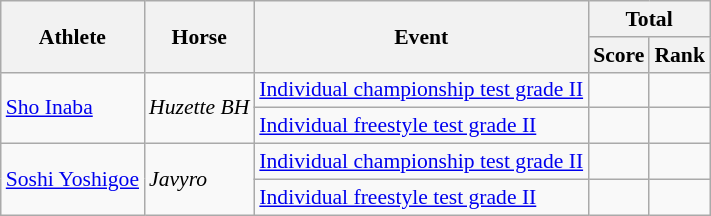<table class=wikitable style="font-size:90%">
<tr>
<th rowspan="2">Athlete</th>
<th rowspan="2">Horse</th>
<th rowspan="2">Event</th>
<th colspan="2">Total</th>
</tr>
<tr>
<th>Score</th>
<th>Rank</th>
</tr>
<tr>
<td rowspan="2"><a href='#'>Sho Inaba</a></td>
<td rowspan="2"><em>Huzette BH</em></td>
<td><a href='#'>Individual championship test grade II</a></td>
<td align=center></td>
<td align=center></td>
</tr>
<tr>
<td><a href='#'>Individual freestyle test grade II</a></td>
<td align=center></td>
<td align=center></td>
</tr>
<tr>
<td rowspan="2"><a href='#'>Soshi Yoshigoe</a></td>
<td rowspan="2"><em>Javyro</em></td>
<td><a href='#'>Individual championship test grade II</a></td>
<td align=center></td>
<td align=center></td>
</tr>
<tr>
<td><a href='#'>Individual freestyle test grade II</a></td>
<td align=center></td>
<td align=center></td>
</tr>
</table>
